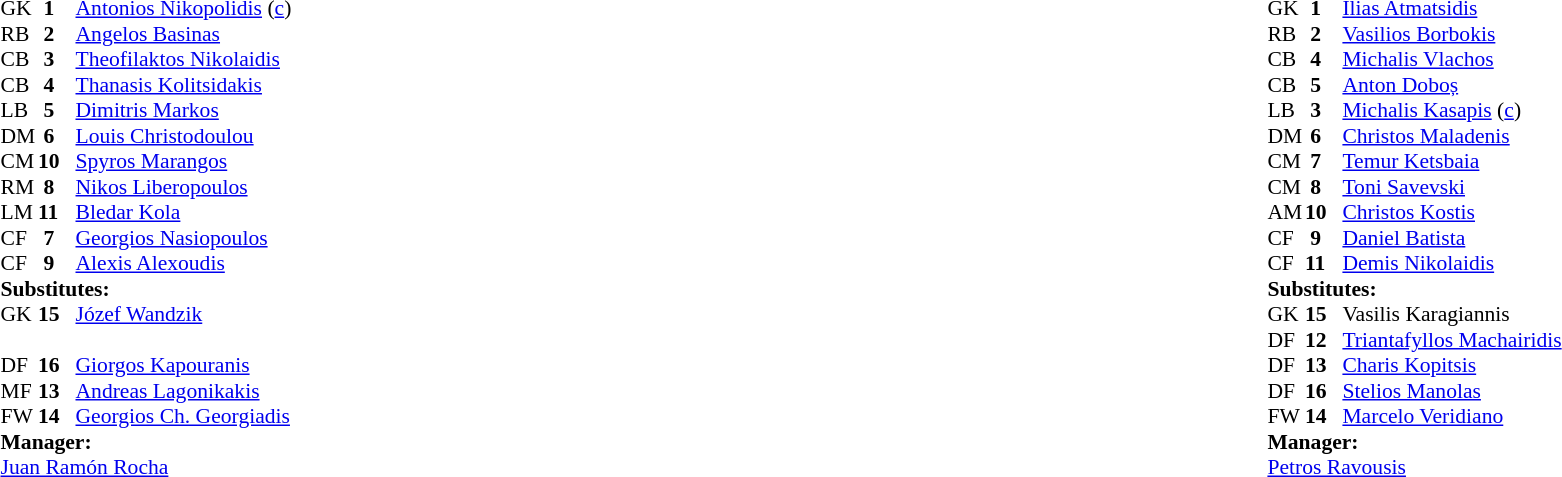<table width="100%">
<tr>
<td valign="top" width="50%"><br><table style="font-size: 90%" cellspacing="0" cellpadding="0">
<tr>
<th width="25"></th>
<th width="25"></th>
</tr>
<tr>
<td>GK</td>
<td><strong> 1</strong></td>
<td> <a href='#'>Antonios Nikopolidis</a> (<a href='#'>c</a>)</td>
</tr>
<tr>
<td>RB</td>
<td><strong> 2</strong></td>
<td> <a href='#'>Angelos Basinas</a></td>
<td> </td>
<td> </td>
</tr>
<tr>
<td>CB</td>
<td><strong> 3</strong></td>
<td> <a href='#'>Theofilaktos Nikolaidis</a></td>
<td> </td>
<td> </td>
</tr>
<tr>
<td>CB</td>
<td><strong> 4</strong></td>
<td> <a href='#'>Thanasis Kolitsidakis</a></td>
</tr>
<tr>
<td>LB</td>
<td><strong> 5</strong></td>
<td> <a href='#'>Dimitris Markos</a></td>
</tr>
<tr>
<td>DM</td>
<td><strong> 6</strong></td>
<td> <a href='#'>Louis Christodoulou</a></td>
<td> </td>
</tr>
<tr>
<td>CM</td>
<td><strong>10</strong></td>
<td> <a href='#'>Spyros Marangos</a></td>
</tr>
<tr>
<td>RM</td>
<td><strong> 8</strong></td>
<td> <a href='#'>Nikos Liberopoulos</a></td>
</tr>
<tr>
<td>LM</td>
<td><strong>11</strong></td>
<td> <a href='#'>Bledar Kola</a></td>
<td></td>
<td> </td>
</tr>
<tr>
<td>CF</td>
<td><strong> 7</strong></td>
<td> <a href='#'>Georgios Nasiopoulos</a></td>
</tr>
<tr>
<td>CF</td>
<td><strong> 9</strong></td>
<td> <a href='#'>Alexis Alexoudis</a></td>
<td> </td>
</tr>
<tr>
<td colspan=4><strong>Substitutes:</strong></td>
</tr>
<tr>
<td>GK</td>
<td><strong>15</strong></td>
<td> <a href='#'>Józef Wandzik</a></td>
</tr>
<tr>
<td></td>
<td></td>
<td> </td>
</tr>
<tr>
<td>DF</td>
<td><strong>16</strong></td>
<td> <a href='#'>Giorgos Kapouranis</a></td>
<td></td>
<td> </td>
</tr>
<tr>
<td>MF</td>
<td><strong>13</strong></td>
<td> <a href='#'>Andreas Lagonikakis</a></td>
<td></td>
<td> </td>
</tr>
<tr>
<td>FW</td>
<td><strong>14</strong></td>
<td> <a href='#'>Georgios Ch. Georgiadis</a></td>
<td> </td>
<td> </td>
</tr>
<tr>
<td colspan=4><strong>Manager:</strong></td>
</tr>
<tr>
<td colspan="4"> <a href='#'>Juan Ramón Rocha</a></td>
</tr>
</table>
</td>
<td valign="top" width="50%"><br><table style="font-size: 90%" cellspacing="0" cellpadding="0" align="center">
<tr>
<th width="25"></th>
<th width="25"></th>
</tr>
<tr>
<td>GK</td>
<td><strong> 1</strong></td>
<td> <a href='#'>Ilias Atmatsidis</a></td>
</tr>
<tr>
<td>RB</td>
<td><strong> 2</strong></td>
<td> <a href='#'>Vasilios Borbokis</a></td>
<td></td>
<td></td>
</tr>
<tr>
<td>CB</td>
<td><strong> 4</strong></td>
<td> <a href='#'>Michalis Vlachos</a></td>
<td> </td>
</tr>
<tr>
<td>CB</td>
<td><strong> 5</strong></td>
<td> <a href='#'>Anton Doboș</a></td>
</tr>
<tr>
<td>LB</td>
<td><strong> 3</strong></td>
<td> <a href='#'>Michalis Kasapis</a> (<a href='#'>c</a>)</td>
</tr>
<tr>
<td>DM</td>
<td><strong> 6</strong></td>
<td> <a href='#'>Christos Maladenis</a></td>
</tr>
<tr>
<td>CM</td>
<td><strong> 7</strong></td>
<td> <a href='#'>Temur Ketsbaia</a></td>
</tr>
<tr>
<td>CM</td>
<td><strong> 8</strong></td>
<td> <a href='#'>Toni Savevski</a></td>
<td></td>
<td></td>
</tr>
<tr>
<td>AM</td>
<td><strong>10</strong></td>
<td> <a href='#'>Christos Kostis</a></td>
</tr>
<tr>
<td>CF</td>
<td><strong> 9</strong></td>
<td> <a href='#'>Daniel Batista</a></td>
<td></td>
<td></td>
</tr>
<tr>
<td>CF</td>
<td><strong>11</strong></td>
<td> <a href='#'>Demis Nikolaidis</a></td>
<td> </td>
</tr>
<tr>
<td colspan=4><strong>Substitutes:</strong></td>
</tr>
<tr>
<td>GK</td>
<td><strong>15</strong></td>
<td> Vasilis Karagiannis</td>
</tr>
<tr>
<td>DF</td>
<td><strong>12</strong></td>
<td> <a href='#'>Triantafyllos Machairidis</a></td>
</tr>
<tr>
<td>DF</td>
<td><strong>13</strong></td>
<td> <a href='#'>Charis Kopitsis</a></td>
<td> </td>
<td></td>
</tr>
<tr>
<td>DF</td>
<td><strong>16</strong></td>
<td> <a href='#'>Stelios Manolas</a></td>
<td> </td>
<td></td>
</tr>
<tr>
<td>FW</td>
<td><strong>14</strong></td>
<td> <a href='#'>Marcelo Veridiano</a></td>
<td></td>
<td></td>
</tr>
<tr>
<td colspan=4><strong>Manager:</strong></td>
</tr>
<tr>
<td colspan="4"> <a href='#'>Petros Ravousis</a></td>
</tr>
</table>
</td>
</tr>
</table>
